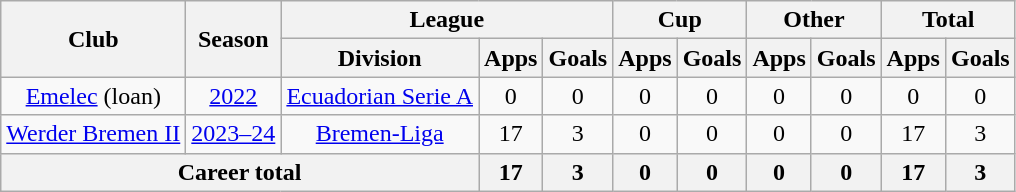<table class="wikitable" style="text-align:center">
<tr>
<th rowspan="2">Club</th>
<th rowspan="2">Season</th>
<th colspan="3">League</th>
<th colspan="2">Cup</th>
<th colspan="2">Other</th>
<th colspan="2">Total</th>
</tr>
<tr>
<th>Division</th>
<th>Apps</th>
<th>Goals</th>
<th>Apps</th>
<th>Goals</th>
<th>Apps</th>
<th>Goals</th>
<th>Apps</th>
<th>Goals</th>
</tr>
<tr>
<td><a href='#'>Emelec</a> (loan)</td>
<td><a href='#'>2022</a></td>
<td><a href='#'>Ecuadorian Serie A</a></td>
<td>0</td>
<td>0</td>
<td>0</td>
<td>0</td>
<td>0</td>
<td>0</td>
<td>0</td>
<td>0</td>
</tr>
<tr>
<td><a href='#'>Werder Bremen II</a></td>
<td><a href='#'>2023–24</a></td>
<td><a href='#'>Bremen-Liga</a></td>
<td>17</td>
<td>3</td>
<td>0</td>
<td>0</td>
<td>0</td>
<td>0</td>
<td>17</td>
<td>3</td>
</tr>
<tr>
<th colspan="3">Career total</th>
<th>17</th>
<th>3</th>
<th>0</th>
<th>0</th>
<th>0</th>
<th>0</th>
<th>17</th>
<th>3</th>
</tr>
</table>
